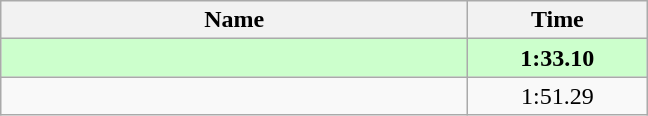<table class="wikitable" style="text-align:center;">
<tr>
<th style="width:19em">Name</th>
<th style="width:7em">Time</th>
</tr>
<tr bgcolor=ccffcc>
<td align=left><strong></strong></td>
<td><strong>1:33.10</strong></td>
</tr>
<tr>
<td align=left></td>
<td>1:51.29</td>
</tr>
</table>
